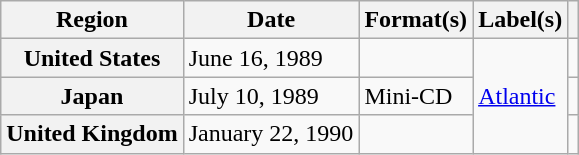<table class="wikitable plainrowheaders">
<tr>
<th scope="col">Region</th>
<th scope="col">Date</th>
<th scope="col">Format(s)</th>
<th scope="col">Label(s)</th>
<th scope="col"></th>
</tr>
<tr>
<th scope="row">United States</th>
<td>June 16, 1989</td>
<td></td>
<td rowspan="3"><a href='#'>Atlantic</a></td>
<td></td>
</tr>
<tr>
<th scope="row">Japan</th>
<td>July 10, 1989</td>
<td>Mini-CD</td>
<td></td>
</tr>
<tr>
<th scope="row">United Kingdom</th>
<td>January 22, 1990</td>
<td></td>
<td></td>
</tr>
</table>
